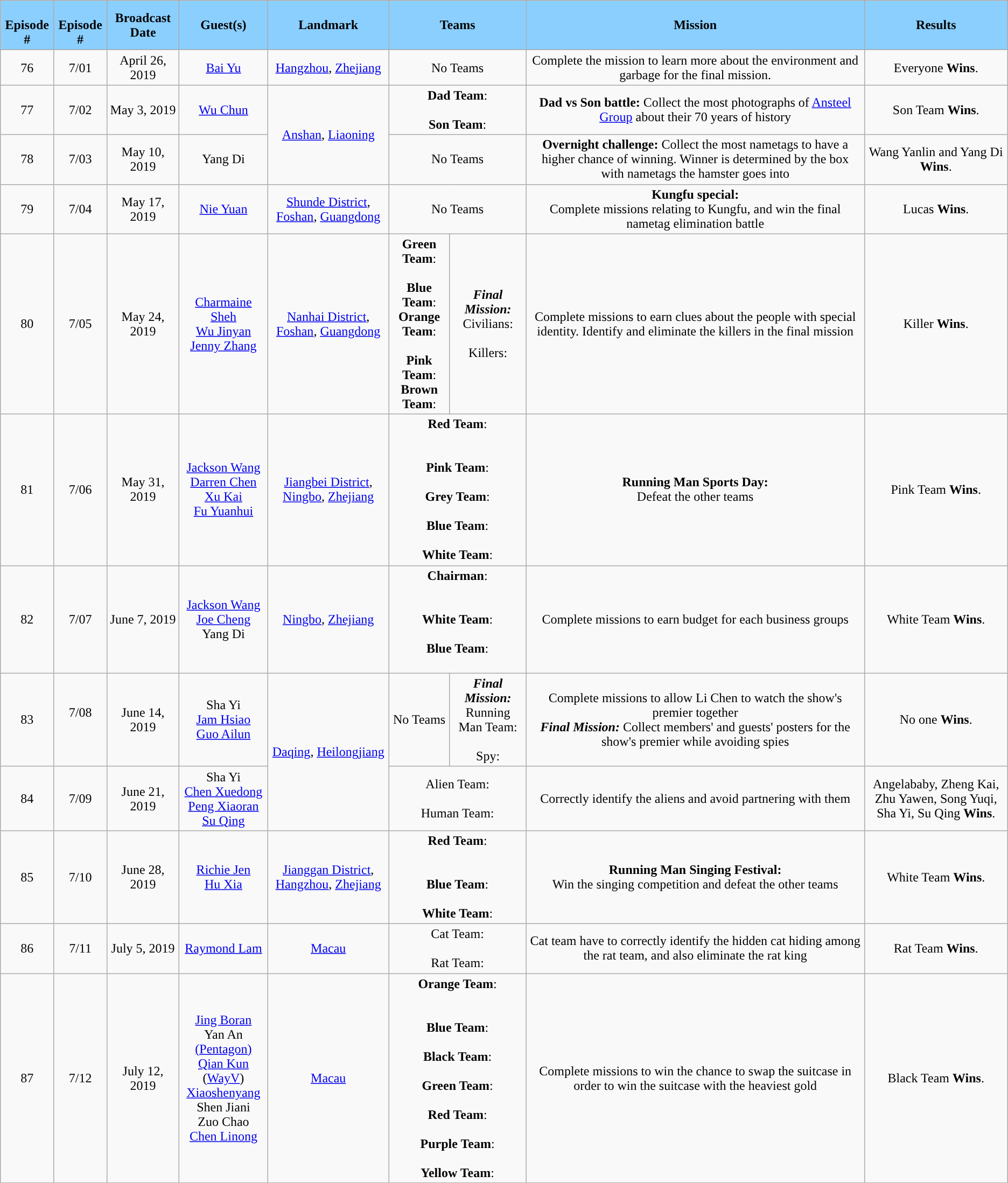<table class="wikitable">
<tr>
<th style="background:#8BCFFF"><br>Episode #</th>
<th style="background:#8BCFFF"><br>Episode #</th>
<th style="background:#8BCFFF">Broadcast Date</th>
<th style="background:#8BCFFF">Guest(s)</th>
<th style="background:#8BCFFF">Landmark</th>
<th style="background:#8BCFFF" colspan="2">Teams</th>
<th style="background:#8BCFFF">Mission</th>
<th style="background:#8BCFFF; width:170px">Results</th>
</tr>
<tr style="text-align:center;">
<td>76</td>
<td>7/01<br></td>
<td>April 26, 2019</td>
<td><a href='#'>Bai Yu</a></td>
<td><a href='#'>Hangzhou</a>, <a href='#'>Zhejiang</a></td>
<td colspan="2">No Teams</td>
<td>Complete the mission to learn more about the environment and garbage for the final mission.</td>
<td>Everyone <strong>Wins</strong>.<br></td>
</tr>
<tr style="text-align:center;">
<td>77</td>
<td>7/02</td>
<td>May 3, 2019</td>
<td><a href='#'>Wu Chun</a></td>
<td rowspan="2"><a href='#'>Anshan</a>, <a href='#'>Liaoning</a></td>
<td colspan="2"><span><strong>Dad Team</strong></span>:<br><br><span><strong>Son Team</strong></span>:<br></td>
<td><strong>Dad vs Son battle:</strong> Collect the most photographs of <a href='#'>Ansteel Group</a> about their 70 years of history</td>
<td>Son Team <strong>Wins</strong>.<br></td>
</tr>
<tr style="text-align:center;">
<td>78</td>
<td>7/03</td>
<td>May 10, 2019</td>
<td>Yang Di</td>
<td colspan="2">No Teams</td>
<td><strong>Overnight challenge:</strong> Collect the most nametags to have a higher chance of winning. Winner is determined by the box with nametags the hamster goes into</td>
<td>Wang Yanlin and Yang Di <strong>Wins</strong>.</td>
</tr>
<tr style="text-align:center;">
<td>79</td>
<td>7/04</td>
<td>May 17, 2019</td>
<td><a href='#'>Nie Yuan</a></td>
<td><a href='#'>Shunde District</a>, <a href='#'>Foshan</a>, <a href='#'>Guangdong</a></td>
<td colspan="2">No Teams</td>
<td><strong>Kungfu special:</strong><br> Complete missions relating to Kungfu, and win the final nametag elimination battle</td>
<td>Lucas <strong>Wins</strong>.<br></td>
</tr>
<tr style="text-align:center;">
<td>80</td>
<td>7/05</td>
<td>May 24, 2019</td>
<td><a href='#'>Charmaine Sheh</a><br><a href='#'>Wu Jinyan</a><br><a href='#'>Jenny Zhang</a></td>
<td><a href='#'>Nanhai District</a>, <a href='#'>Foshan</a>, <a href='#'>Guangdong</a></td>
<td><span><strong>Green Team</strong></span>:<br><br>
<span><strong>Blue Team</strong></span>:<br>

<span><strong>Orange Team</strong></span>:<br>
<br>
<span><strong>Pink Team</strong></span>:<br>

<span><strong>Brown Team</strong></span>:<br>
</td>
<td><strong><em>Final Mission:</em></strong><br>Civilians:<br><br>Killers:<br></td>
<td>Complete missions to earn clues about the people with special identity. Identify and eliminate the killers in the final mission</td>
<td>Killer <strong>Wins</strong>.<br></td>
</tr>
<tr style="text-align:center;">
<td>81</td>
<td>7/06<br></td>
<td>May 31, 2019</td>
<td><a href='#'>Jackson Wang</a><br><a href='#'>Darren Chen</a><br><a href='#'>Xu Kai</a><br><a href='#'>Fu Yuanhui</a></td>
<td><a href='#'>Jiangbei District</a>, <a href='#'>Ningbo</a>, <a href='#'>Zhejiang</a></td>
<td colspan="2"><span><strong>Red Team</strong></span>:<br><br><br>
<span><strong>Pink Team</strong></span>:<br>
<br>
<span><strong>Grey Team</strong></span>:<br>
<br>
<span><strong>Blue Team</strong></span>:<br>
<br>
<span><strong>White Team</strong></span>:<br>
</td>
<td><strong>Running Man Sports Day:</strong><br> Defeat the other teams</td>
<td>Pink Team <strong>Wins</strong>.<br></td>
</tr>
<tr style="text-align:center;">
<td>82</td>
<td>7/07<br></td>
<td>June 7, 2019</td>
<td><a href='#'>Jackson Wang</a><br><a href='#'>Joe Cheng</a><br>Yang Di</td>
<td><a href='#'>Ningbo</a>, <a href='#'>Zhejiang</a></td>
<td colspan="2"><span><strong>Chairman</strong></span>:<br><br><br>
<span><strong>White Team</strong></span>:<br>
<br>
<span><strong>Blue Team</strong></span>:<br>
<br></td>
<td>Complete missions to earn budget for each business groups</td>
<td>White Team <strong>Wins</strong>.<br></td>
</tr>
<tr style="text-align:center;">
<td>83</td>
<td>7/08<br><br></td>
<td>June 14, 2019</td>
<td>Sha Yi<br><a href='#'>Jam Hsiao</a><br><a href='#'>Guo Ailun</a></td>
<td rowspan="2"><a href='#'>Daqing</a>, <a href='#'>Heilongjiang</a></td>
<td>No Teams</td>
<td><strong><em>Final Mission:</em></strong><br>Running Man Team:<br><br>Spy:<br></td>
<td>Complete missions to allow Li Chen to watch the show's premier together<br><strong><em>Final Mission:</em></strong> Collect members' and guests' posters for the show's premier while avoiding spies</td>
<td>No one <strong>Wins</strong>.<br></td>
</tr>
<tr style="text-align:center;">
<td>84</td>
<td>7/09<br></td>
<td>June 21, 2019</td>
<td>Sha Yi<br><a href='#'>Chen Xuedong</a><br><a href='#'>Peng Xiaoran</a><br><a href='#'>Su Qing</a></td>
<td colspan="2">Alien Team:<br><br>Human Team:<br></td>
<td>Correctly identify the aliens and avoid partnering with them</td>
<td>Angelababy, Zheng Kai, Zhu Yawen, Song Yuqi, Sha Yi, Su Qing <strong>Wins</strong>.<br></td>
</tr>
<tr style="text-align:center;">
<td>85</td>
<td>7/10<br></td>
<td>June 28, 2019</td>
<td><a href='#'>Richie Jen</a><br><a href='#'>Hu Xia</a></td>
<td><a href='#'>Jianggan District</a>, <a href='#'>Hangzhou</a>, <a href='#'>Zhejiang</a></td>
<td colspan="2"><span><strong>Red Team</strong></span>:<br><br><br>
<span><strong>Blue Team</strong></span>:<br>
<br>
<span><strong>White Team</strong></span>:<br>
</td>
<td><strong>Running Man Singing Festival:</strong><br>Win the singing competition and defeat the other teams</td>
<td>White Team <strong>Wins</strong>.<br></td>
</tr>
<tr style="text-align:center;">
<td>86</td>
<td>7/11<br></td>
<td>July 5, 2019</td>
<td><a href='#'>Raymond Lam</a></td>
<td><a href='#'>Macau</a></td>
<td colspan="2">Cat Team:<br><br>Rat Team:<br></td>
<td>Cat team have to correctly identify the hidden cat hiding among the rat team, and also eliminate the rat king</td>
<td>Rat Team <strong>Wins</strong>.<br></td>
</tr>
<tr style="text-align:center;">
<td>87</td>
<td>7/12</td>
<td>July 12, 2019</td>
<td><a href='#'>Jing Boran</a><br>Yan An <a href='#'>(Pentagon)</a><br><a href='#'>Qian Kun</a> (<a href='#'>WayV</a>)<br><a href='#'>Xiaoshenyang</a><br>Shen Jiani<br>Zuo Chao<br><a href='#'>Chen Linong</a></td>
<td><a href='#'>Macau</a></td>
<td colspan="2"><span><strong>Orange Team</strong></span>:<br><br><br>
<span><strong>Blue Team</strong></span>:<br>
<br>
<span><strong>Black Team</strong></span>:<br>
<br>
<span><strong>Green Team</strong></span>:<br>
<br>
<span><strong>Red Team</strong></span>:<br>
<br>
<span><strong>Purple Team</strong></span>:<br>
<br>
<span><strong>Yellow Team</strong></span>:<br>
</td>
<td>Complete missions to win the chance to swap the suitcase in order to win the suitcase with the heaviest gold</td>
<td>Black Team <strong>Wins</strong>.<br></td>
</tr>
</table>
